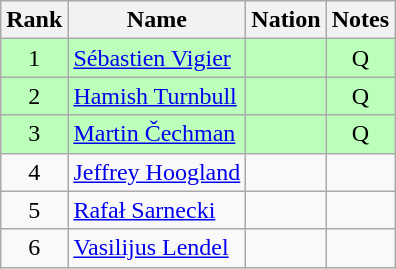<table class="wikitable sortable" style="text-align:center">
<tr>
<th>Rank</th>
<th>Name</th>
<th>Nation</th>
<th>Notes</th>
</tr>
<tr bgcolor=bbffbb>
<td>1</td>
<td align=left><a href='#'>Sébastien Vigier</a></td>
<td align=left></td>
<td>Q</td>
</tr>
<tr bgcolor=bbffbb>
<td>2</td>
<td align=left><a href='#'>Hamish Turnbull</a></td>
<td align=left></td>
<td>Q</td>
</tr>
<tr bgcolor=bbffbb>
<td>3</td>
<td align=left><a href='#'>Martin Čechman</a></td>
<td align=left></td>
<td>Q</td>
</tr>
<tr>
<td>4</td>
<td align=left><a href='#'>Jeffrey Hoogland</a></td>
<td align=left></td>
<td></td>
</tr>
<tr>
<td>5</td>
<td align=left><a href='#'>Rafał Sarnecki</a></td>
<td align=left></td>
<td></td>
</tr>
<tr>
<td>6</td>
<td align=left><a href='#'>Vasilijus Lendel</a></td>
<td align=left></td>
<td></td>
</tr>
</table>
